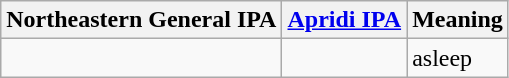<table class="wikitable">
<tr>
<th>Northeastern General IPA</th>
<th><a href='#'>Apridi IPA</a></th>
<th>Meaning</th>
</tr>
<tr>
<td></td>
<td></td>
<td>asleep</td>
</tr>
</table>
